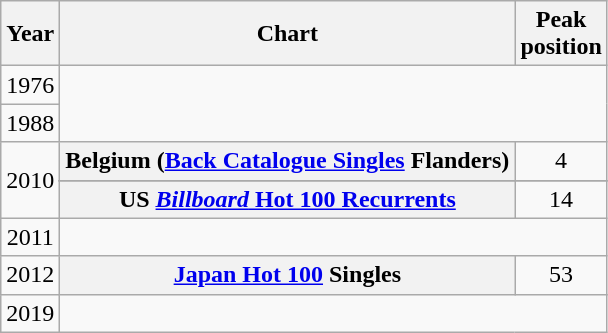<table class="wikitable sortable plainrowheaders" style="text-align:center">
<tr>
<th>Year</th>
<th>Chart</th>
<th>Peak<br>position</th>
</tr>
<tr>
<td rowspan="3">1976<br></td>
</tr>
<tr>
</tr>
<tr>
</tr>
<tr>
<td>1988<br></td>
</tr>
<tr>
<td rowspan="4">2010</td>
<th scope="row">Belgium (<a href='#'>Back Catalogue Singles</a> Flanders)</th>
<td>4</td>
</tr>
<tr>
</tr>
<tr>
</tr>
<tr>
<th scope="row">US <a href='#'><em>Billboard</em> Hot 100 Recurrents</a></th>
<td align="center">14</td>
</tr>
<tr>
<td>2011<br></td>
</tr>
<tr>
<td rowspan="2">2012</td>
<th scope="row"><a href='#'>Japan Hot 100</a> Singles</th>
<td>53</td>
</tr>
<tr>
</tr>
<tr>
<td>2019<br></td>
</tr>
</table>
